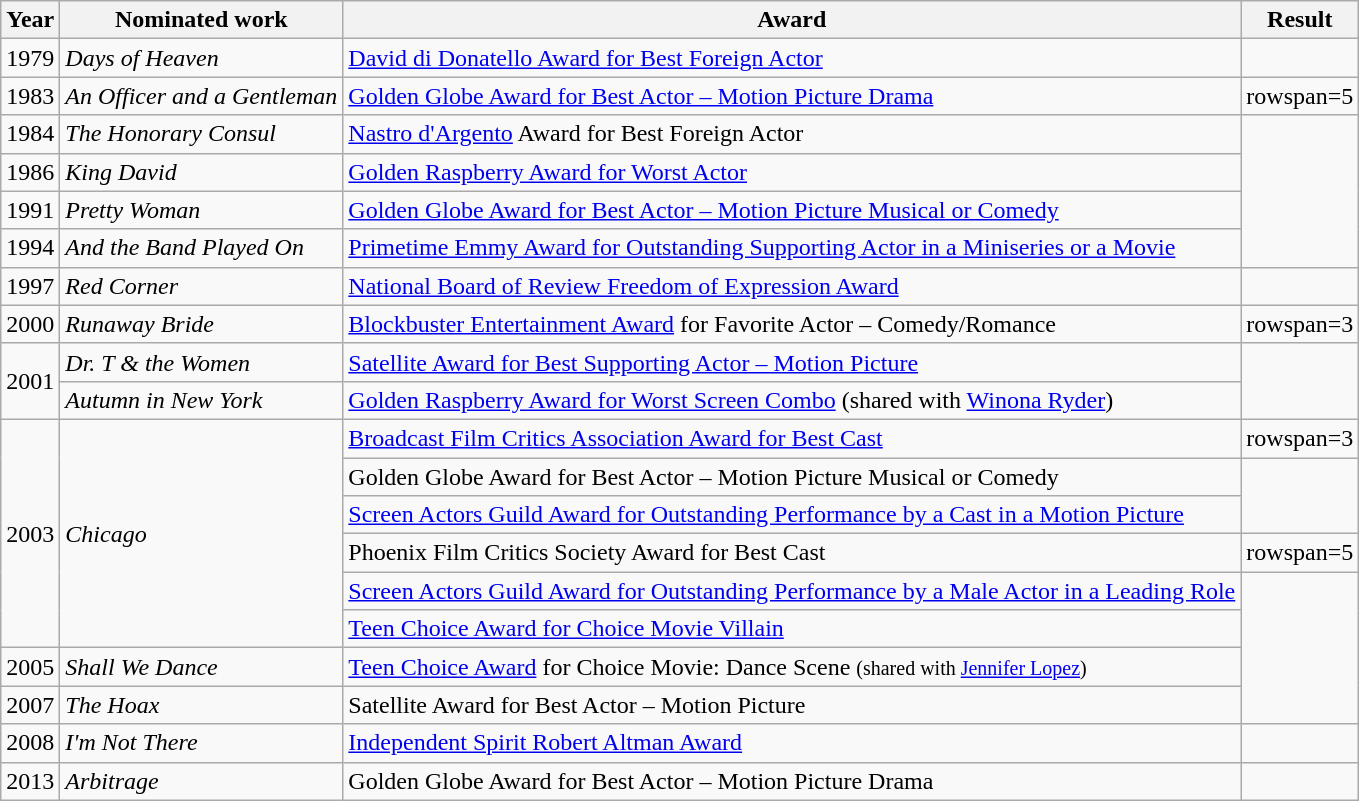<table class="wikitable sortable">
<tr>
<th>Year</th>
<th>Nominated work</th>
<th>Award</th>
<th>Result</th>
</tr>
<tr>
<td>1979</td>
<td><em>Days of Heaven</em></td>
<td><a href='#'>David di Donatello Award for Best Foreign Actor</a></td>
<td></td>
</tr>
<tr>
<td>1983</td>
<td><em>An Officer and a Gentleman</em></td>
<td><a href='#'>Golden Globe Award for Best Actor – Motion Picture Drama</a></td>
<td>rowspan=5 </td>
</tr>
<tr>
<td>1984</td>
<td><em>The Honorary Consul</em></td>
<td><a href='#'>Nastro d'Argento</a> Award for Best Foreign Actor</td>
</tr>
<tr>
<td>1986</td>
<td><em>King David</em></td>
<td><a href='#'>Golden Raspberry Award for Worst Actor</a></td>
</tr>
<tr>
<td>1991</td>
<td><em>Pretty Woman</em></td>
<td><a href='#'>Golden Globe Award for Best Actor – Motion Picture Musical or Comedy</a></td>
</tr>
<tr>
<td>1994</td>
<td><em>And the Band Played On</em></td>
<td><a href='#'>Primetime Emmy Award for Outstanding Supporting Actor in a Miniseries or a Movie</a></td>
</tr>
<tr>
<td>1997</td>
<td><em>Red Corner</em></td>
<td><a href='#'>National Board of Review Freedom of Expression Award</a></td>
<td></td>
</tr>
<tr>
<td>2000</td>
<td><em>Runaway Bride</em></td>
<td><a href='#'>Blockbuster Entertainment Award</a> for Favorite Actor – Comedy/Romance</td>
<td>rowspan=3 </td>
</tr>
<tr>
<td rowspan=2>2001</td>
<td><em>Dr. T & the Women</em></td>
<td><a href='#'>Satellite Award for Best Supporting Actor – Motion Picture</a></td>
</tr>
<tr>
<td><em>Autumn in New York</em></td>
<td><a href='#'>Golden Raspberry Award for Worst Screen Combo</a> (shared with <a href='#'>Winona Ryder</a>)</td>
</tr>
<tr>
<td rowspan=6>2003</td>
<td rowspan=6><em>Chicago</em></td>
<td><a href='#'>Broadcast Film Critics Association Award for Best Cast</a></td>
<td>rowspan=3 </td>
</tr>
<tr>
<td>Golden Globe Award for Best Actor – Motion Picture Musical or Comedy</td>
</tr>
<tr>
<td><a href='#'>Screen Actors Guild Award for Outstanding Performance by a Cast in a Motion Picture</a></td>
</tr>
<tr>
<td>Phoenix Film Critics Society Award for Best Cast</td>
<td>rowspan=5 </td>
</tr>
<tr>
<td><a href='#'>Screen Actors Guild Award for Outstanding Performance by a Male Actor in a Leading Role</a></td>
</tr>
<tr>
<td><a href='#'>Teen Choice Award for Choice Movie Villain</a></td>
</tr>
<tr>
<td>2005</td>
<td><em>Shall We Dance</em></td>
<td><a href='#'>Teen Choice Award</a> for Choice Movie: Dance Scene <small>(shared with <a href='#'>Jennifer Lopez</a>)</small></td>
</tr>
<tr>
<td>2007</td>
<td><em>The Hoax</em></td>
<td>Satellite Award for Best Actor – Motion Picture</td>
</tr>
<tr>
<td>2008</td>
<td><em>I'm Not There</em></td>
<td><a href='#'>Independent Spirit Robert Altman Award</a></td>
<td></td>
</tr>
<tr>
<td>2013</td>
<td><em>Arbitrage</em></td>
<td>Golden Globe Award for Best Actor – Motion Picture Drama</td>
<td></td>
</tr>
</table>
